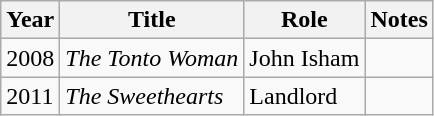<table class="wikitable sortable">
<tr>
<th>Year</th>
<th>Title</th>
<th>Role</th>
<th class="unsortable">Notes</th>
</tr>
<tr>
<td>2008</td>
<td><em>The Tonto Woman</em></td>
<td>John Isham</td>
<td></td>
</tr>
<tr>
<td>2011</td>
<td><em>The Sweethearts</em></td>
<td>Landlord</td>
<td></td>
</tr>
</table>
